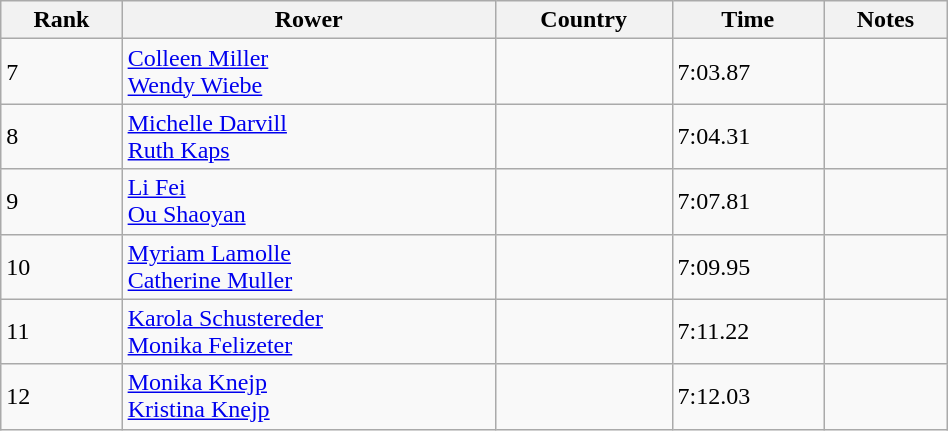<table class="wikitable sortable" width=50%>
<tr>
<th>Rank</th>
<th>Rower</th>
<th>Country</th>
<th>Time</th>
<th>Notes</th>
</tr>
<tr>
<td>7</td>
<td><a href='#'>Colleen Miller</a><br><a href='#'>Wendy Wiebe</a></td>
<td></td>
<td>7:03.87</td>
<td></td>
</tr>
<tr>
<td>8</td>
<td><a href='#'>Michelle Darvill</a><br><a href='#'>Ruth Kaps</a></td>
<td></td>
<td>7:04.31</td>
<td></td>
</tr>
<tr>
<td>9</td>
<td><a href='#'>Li Fei</a><br><a href='#'>Ou Shaoyan</a></td>
<td></td>
<td>7:07.81</td>
<td></td>
</tr>
<tr>
<td>10</td>
<td><a href='#'>Myriam Lamolle</a><br><a href='#'>Catherine Muller</a></td>
<td></td>
<td>7:09.95</td>
<td></td>
</tr>
<tr>
<td>11</td>
<td><a href='#'>Karola Schustereder</a><br><a href='#'>Monika Felizeter</a></td>
<td></td>
<td>7:11.22</td>
<td></td>
</tr>
<tr>
<td>12</td>
<td><a href='#'>Monika Knejp</a><br><a href='#'>Kristina Knejp</a></td>
<td></td>
<td>7:12.03</td>
<td></td>
</tr>
</table>
